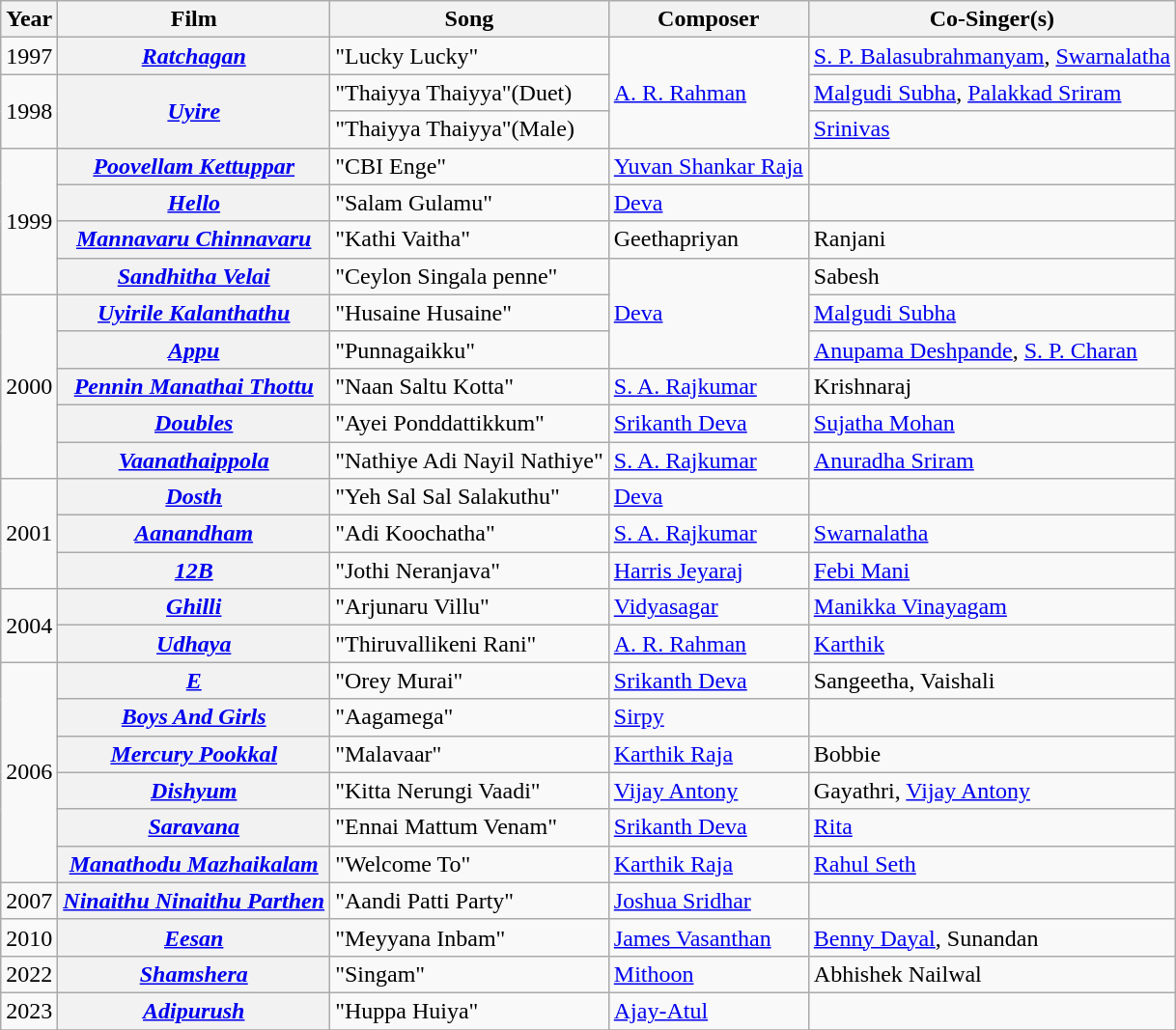<table class="wikitable">
<tr>
<th>Year</th>
<th>Film</th>
<th>Song</th>
<th>Composer</th>
<th>Co-Singer(s)</th>
</tr>
<tr>
<td>1997</td>
<th><em><a href='#'>Ratchagan</a></em></th>
<td>"Lucky Lucky"</td>
<td rowspan="3"><a href='#'>A. R. Rahman</a></td>
<td><a href='#'>S. P. Balasubrahmanyam</a>, <a href='#'>Swarnalatha</a></td>
</tr>
<tr>
<td rowspan="2">1998</td>
<th rowspan="2"><em><a href='#'>Uyire</a></em></th>
<td>"Thaiyya Thaiyya"(Duet)</td>
<td><a href='#'>Malgudi Subha</a>, <a href='#'>Palakkad Sriram</a></td>
</tr>
<tr>
<td>"Thaiyya Thaiyya"(Male)</td>
<td><a href='#'>Srinivas</a></td>
</tr>
<tr>
<td rowspan="4">1999</td>
<th><em><a href='#'>Poovellam Kettuppar</a></em></th>
<td>"CBI Enge"</td>
<td><a href='#'>Yuvan Shankar Raja</a></td>
<td></td>
</tr>
<tr>
<th><a href='#'><em>Hello</em></a></th>
<td>"Salam Gulamu"</td>
<td><a href='#'>Deva</a></td>
<td></td>
</tr>
<tr>
<th><em><a href='#'>Mannavaru Chinnavaru</a></em></th>
<td>"Kathi Vaitha"</td>
<td>Geethapriyan</td>
<td>Ranjani</td>
</tr>
<tr>
<th><em><a href='#'>Sandhitha Velai</a></em></th>
<td>"Ceylon Singala penne"</td>
<td rowspan="3"><a href='#'>Deva</a></td>
<td>Sabesh</td>
</tr>
<tr>
<td rowspan="5">2000</td>
<th><em><a href='#'>Uyirile Kalanthathu</a></em></th>
<td>"Husaine Husaine"</td>
<td><a href='#'>Malgudi Subha</a></td>
</tr>
<tr>
<th><em><a href='#'>Appu</a></em></th>
<td>"Punnagaikku"</td>
<td><a href='#'>Anupama Deshpande</a>, <a href='#'>S. P. Charan</a></td>
</tr>
<tr>
<th><em><a href='#'>Pennin Manathai Thottu</a></em></th>
<td>"Naan Saltu Kotta"</td>
<td><a href='#'>S. A. Rajkumar</a></td>
<td>Krishnaraj</td>
</tr>
<tr>
<th><a href='#'><em>Doubles</em></a></th>
<td>"Ayei Ponddattikkum"</td>
<td><a href='#'>Srikanth Deva</a></td>
<td><a href='#'>Sujatha Mohan</a></td>
</tr>
<tr>
<th><em><a href='#'>Vaanathaippola</a></em></th>
<td>"Nathiye Adi Nayil Nathiye"</td>
<td><a href='#'>S. A. Rajkumar</a></td>
<td><a href='#'>Anuradha Sriram</a></td>
</tr>
<tr>
<td rowspan="3">2001</td>
<th><em><a href='#'>Dosth</a></em></th>
<td>"Yeh Sal Sal Salakuthu"</td>
<td><a href='#'>Deva</a></td>
<td></td>
</tr>
<tr>
<th><em><a href='#'>Aanandham</a></em></th>
<td>"Adi Koochatha"</td>
<td><a href='#'>S. A. Rajkumar</a></td>
<td><a href='#'>Swarnalatha</a></td>
</tr>
<tr>
<th><em><a href='#'>12B</a></em></th>
<td>"Jothi Neranjava"</td>
<td><a href='#'>Harris Jeyaraj</a></td>
<td><a href='#'>Febi Mani</a></td>
</tr>
<tr>
<td rowspan="2">2004</td>
<th><em><a href='#'>Ghilli</a></em></th>
<td>"Arjunaru Villu"</td>
<td><a href='#'>Vidyasagar</a></td>
<td><a href='#'>Manikka Vinayagam</a></td>
</tr>
<tr>
<th><em><a href='#'>Udhaya</a></em></th>
<td>"Thiruvallikeni Rani"</td>
<td><a href='#'>A. R. Rahman</a></td>
<td><a href='#'>Karthik</a></td>
</tr>
<tr>
<td rowspan="6">2006</td>
<th><em><a href='#'>E</a></em></th>
<td>"Orey Murai"</td>
<td><a href='#'>Srikanth Deva</a></td>
<td>Sangeetha, Vaishali</td>
</tr>
<tr>
<th><em><a href='#'>Boys And Girls</a></em></th>
<td>"Aagamega"</td>
<td><a href='#'>Sirpy</a></td>
<td></td>
</tr>
<tr>
<th><em><a href='#'>Mercury Pookkal</a></em></th>
<td>"Malavaar"</td>
<td><a href='#'>Karthik Raja</a></td>
<td>Bobbie</td>
</tr>
<tr>
<th><em><a href='#'>Dishyum</a></em></th>
<td>"Kitta Nerungi Vaadi"</td>
<td><a href='#'>Vijay Antony</a></td>
<td>Gayathri, <a href='#'>Vijay Antony</a></td>
</tr>
<tr>
<th><em><a href='#'>Saravana</a></em></th>
<td>"Ennai Mattum Venam"</td>
<td><a href='#'>Srikanth Deva</a></td>
<td><a href='#'>Rita</a></td>
</tr>
<tr>
<th><em><a href='#'>Manathodu Mazhaikalam</a></em></th>
<td>"Welcome To"</td>
<td><a href='#'>Karthik Raja</a></td>
<td><a href='#'>Rahul Seth</a></td>
</tr>
<tr>
<td>2007</td>
<th><em><a href='#'>Ninaithu Ninaithu Parthen</a></em></th>
<td>"Aandi Patti Party"</td>
<td><a href='#'>Joshua Sridhar</a></td>
<td></td>
</tr>
<tr>
<td>2010</td>
<th><em><a href='#'>Eesan</a></em></th>
<td>"Meyyana Inbam"</td>
<td><a href='#'>James Vasanthan</a></td>
<td><a href='#'>Benny Dayal</a>, Sunandan</td>
</tr>
<tr>
<td>2022</td>
<th><em><a href='#'>Shamshera</a></em></th>
<td>"Singam"</td>
<td><a href='#'>Mithoon</a></td>
<td>Abhishek Nailwal</td>
</tr>
<tr>
<td>2023</td>
<th><em><a href='#'>Adipurush</a></em></th>
<td>"Huppa Huiya"</td>
<td><a href='#'>Ajay-Atul</a></td>
<td></td>
</tr>
<tr>
</tr>
<tr>
</tr>
</table>
